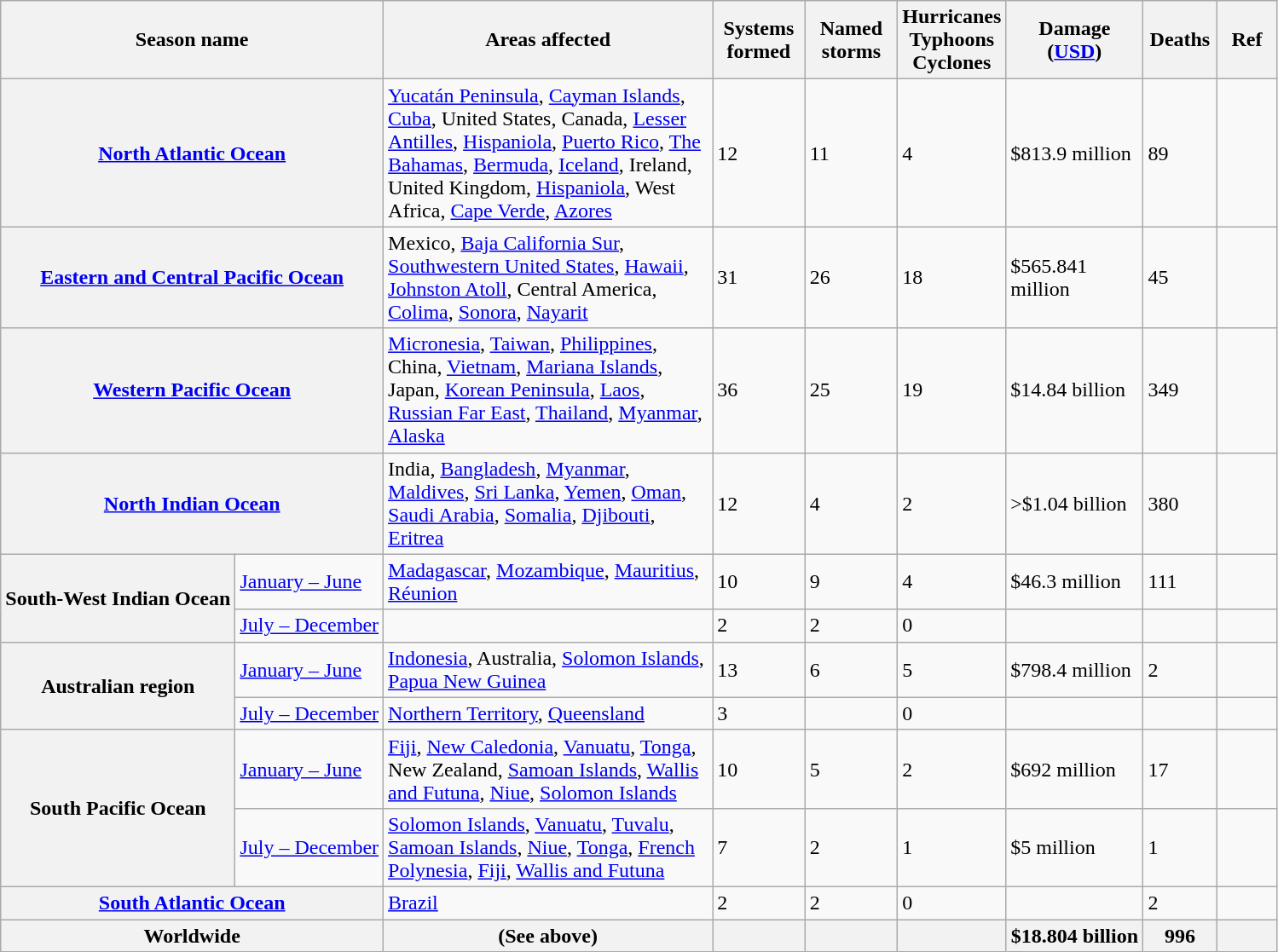<table class="wikitable sortable">
<tr>
<th colspan=2><strong>Season name</strong></th>
<th width="250"><strong>Areas affected</strong></th>
<th width="65"><strong>Systems formed</strong></th>
<th width="65"><strong>Named storms</strong></th>
<th width="65"><strong>Hurricanes<br>Typhoons<br>Cyclones</strong></th>
<th width="100"><strong>Damage<br>(<a href='#'>USD</a>)</strong></th>
<th width="50"><strong>Deaths</strong></th>
<th width="40"><strong>Ref</strong></th>
</tr>
<tr>
<th colspan=2><a href='#'>North Atlantic Ocean</a></th>
<td><a href='#'>Yucatán Peninsula</a>, <a href='#'>Cayman Islands</a>, <a href='#'>Cuba</a>, United States, Canada, <a href='#'>Lesser Antilles</a>, <a href='#'>Hispaniola</a>, <a href='#'>Puerto Rico</a>, <a href='#'>The Bahamas</a>, <a href='#'>Bermuda</a>, <a href='#'>Iceland</a>, Ireland, United Kingdom, <a href='#'>Hispaniola</a>, West Africa, <a href='#'>Cape Verde</a>, <a href='#'>Azores</a></td>
<td>12</td>
<td>11</td>
<td>4</td>
<td>$813.9 million</td>
<td>89</td>
<td></td>
</tr>
<tr>
<th colspan=2><a href='#'>Eastern and Central Pacific Ocean</a></th>
<td>Mexico, <a href='#'>Baja California Sur</a>, <a href='#'>Southwestern United States</a>, <a href='#'>Hawaii</a>, <a href='#'>Johnston Atoll</a>, Central America, <a href='#'>Colima</a>, <a href='#'>Sonora</a>, <a href='#'>Nayarit</a></td>
<td>31</td>
<td>26</td>
<td>18</td>
<td>$565.841 million</td>
<td>45</td>
<td></td>
</tr>
<tr>
<th colspan=2><a href='#'>Western Pacific Ocean</a></th>
<td><a href='#'>Micronesia</a>, <a href='#'>Taiwan</a>, <a href='#'>Philippines</a>, China, <a href='#'>Vietnam</a>, <a href='#'>Mariana Islands</a>, Japan, <a href='#'>Korean Peninsula</a>, <a href='#'>Laos</a>, <a href='#'>Russian Far East</a>, <a href='#'>Thailand</a>, <a href='#'>Myanmar</a>, <a href='#'>Alaska</a></td>
<td>36</td>
<td>25</td>
<td>19</td>
<td>$14.84 billion  </td>
<td>349</td>
<td></td>
</tr>
<tr>
<th colspan=2><a href='#'>North Indian Ocean</a></th>
<td>India, <a href='#'>Bangladesh</a>, <a href='#'>Myanmar</a>, <a href='#'>Maldives</a>, <a href='#'>Sri Lanka</a>, <a href='#'>Yemen</a>, <a href='#'>Oman</a>, <a href='#'>Saudi Arabia</a>, <a href='#'>Somalia</a>, <a href='#'>Djibouti</a>, <a href='#'>Eritrea</a></td>
<td>12</td>
<td>4</td>
<td>2</td>
<td>>$1.04 billion </td>
<td>380</td>
<td></td>
</tr>
<tr>
<th rowspan=2>South-West Indian Ocean</th>
<td><a href='#'>January – June</a></td>
<td><a href='#'>Madagascar</a>, <a href='#'>Mozambique</a>, <a href='#'>Mauritius</a>, <a href='#'>Réunion</a></td>
<td>10</td>
<td>9</td>
<td>4</td>
<td>$46.3 million</td>
<td>111</td>
<td></td>
</tr>
<tr>
<td><a href='#'>July – December</a></td>
<td></td>
<td>2</td>
<td>2</td>
<td>0</td>
<td></td>
<td></td>
<td></td>
</tr>
<tr>
<th rowspan=2>Australian region</th>
<td><a href='#'>January – June</a></td>
<td><a href='#'>Indonesia</a>, Australia, <a href='#'>Solomon Islands</a>, <a href='#'>Papua New Guinea</a></td>
<td>13</td>
<td>6</td>
<td>5</td>
<td>$798.4 million</td>
<td>2</td>
<td></td>
</tr>
<tr>
<td><a href='#'>July – December</a></td>
<td><a href='#'>Northern Territory</a>, <a href='#'>Queensland</a></td>
<td>3</td>
<td></td>
<td>0</td>
<td></td>
<td></td>
<td></td>
</tr>
<tr>
<th rowspan=2>South Pacific Ocean</th>
<td><a href='#'>January – June</a></td>
<td><a href='#'>Fiji</a>, <a href='#'>New Caledonia</a>, <a href='#'>Vanuatu</a>, <a href='#'>Tonga</a>, New Zealand, <a href='#'>Samoan Islands</a>, <a href='#'>Wallis and Futuna</a>, <a href='#'>Niue</a>, <a href='#'>Solomon Islands</a></td>
<td>10</td>
<td>5</td>
<td>2</td>
<td>$692 million</td>
<td>17</td>
<td></td>
</tr>
<tr>
<td><a href='#'>July – December</a></td>
<td><a href='#'>Solomon Islands</a>, <a href='#'>Vanuatu</a>, <a href='#'>Tuvalu</a>, <a href='#'>Samoan Islands</a>, <a href='#'>Niue</a>, <a href='#'>Tonga</a>, <a href='#'>French Polynesia</a>, <a href='#'>Fiji</a>, <a href='#'>Wallis and Futuna</a></td>
<td>7</td>
<td>2</td>
<td>1</td>
<td>$5 million</td>
<td>1</td>
<td></td>
</tr>
<tr>
<th colspan=2><a href='#'>South Atlantic Ocean</a></th>
<td><a href='#'>Brazil</a></td>
<td>2</td>
<td>2</td>
<td>0</td>
<td></td>
<td>2</td>
<td></td>
</tr>
<tr>
<th colspan=2>Worldwide</th>
<th>(See above)</th>
<th> </th>
<th> </th>
<th> </th>
<th>$18.804 billion</th>
<th>996</th>
<th></th>
</tr>
</table>
